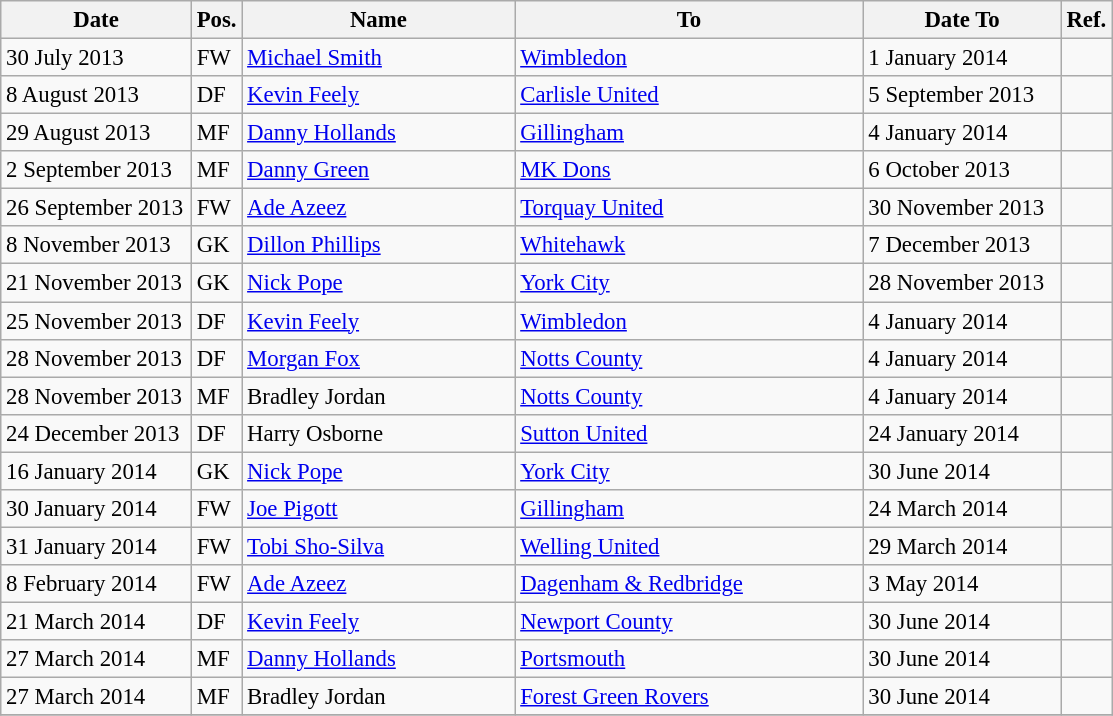<table class="wikitable" style="font-size:95%;">
<tr>
<th style="width:120px;">Date</th>
<th style="width:25px;">Pos.</th>
<th style="width:175px;">Name</th>
<th style="width:225px;">To</th>
<th style="width:125px;">Date To</th>
<th style="width:25px;">Ref.</th>
</tr>
<tr>
<td>30 July 2013</td>
<td>FW</td>
<td> <a href='#'>Michael Smith</a></td>
<td> <a href='#'>Wimbledon</a></td>
<td>1 January 2014</td>
<td></td>
</tr>
<tr>
<td>8 August 2013</td>
<td>DF</td>
<td> <a href='#'>Kevin Feely</a></td>
<td> <a href='#'>Carlisle United</a></td>
<td>5 September 2013</td>
<td></td>
</tr>
<tr>
<td>29 August 2013</td>
<td>MF</td>
<td> <a href='#'>Danny Hollands</a></td>
<td> <a href='#'>Gillingham</a></td>
<td>4 January 2014</td>
<td></td>
</tr>
<tr>
<td>2 September 2013</td>
<td>MF</td>
<td> <a href='#'>Danny Green</a></td>
<td> <a href='#'>MK Dons</a></td>
<td>6 October 2013</td>
<td></td>
</tr>
<tr>
<td>26 September 2013</td>
<td>FW</td>
<td> <a href='#'>Ade Azeez</a></td>
<td> <a href='#'>Torquay United</a></td>
<td>30 November 2013</td>
<td></td>
</tr>
<tr>
<td>8 November 2013</td>
<td>GK</td>
<td> <a href='#'>Dillon Phillips</a></td>
<td> <a href='#'>Whitehawk</a></td>
<td>7 December 2013</td>
<td></td>
</tr>
<tr>
<td>21 November 2013</td>
<td>GK</td>
<td> <a href='#'>Nick Pope</a></td>
<td> <a href='#'>York City</a></td>
<td>28 November 2013</td>
<td></td>
</tr>
<tr>
<td>25 November 2013</td>
<td>DF</td>
<td> <a href='#'>Kevin Feely</a></td>
<td> <a href='#'>Wimbledon</a></td>
<td>4 January 2014</td>
<td></td>
</tr>
<tr>
<td>28 November 2013</td>
<td>DF</td>
<td> <a href='#'>Morgan Fox</a></td>
<td> <a href='#'>Notts County</a></td>
<td>4 January 2014</td>
<td></td>
</tr>
<tr>
<td>28 November 2013</td>
<td>MF</td>
<td> Bradley Jordan</td>
<td> <a href='#'>Notts County</a></td>
<td>4 January 2014</td>
<td></td>
</tr>
<tr>
<td>24 December 2013</td>
<td>DF</td>
<td> Harry Osborne</td>
<td> <a href='#'>Sutton United</a></td>
<td>24 January 2014</td>
<td></td>
</tr>
<tr>
<td>16 January 2014</td>
<td>GK</td>
<td> <a href='#'>Nick Pope</a></td>
<td> <a href='#'>York City</a></td>
<td>30 June 2014</td>
<td></td>
</tr>
<tr>
<td>30 January 2014</td>
<td>FW</td>
<td> <a href='#'>Joe Pigott</a></td>
<td> <a href='#'>Gillingham</a></td>
<td>24 March 2014</td>
<td></td>
</tr>
<tr>
<td>31 January 2014</td>
<td>FW</td>
<td> <a href='#'>Tobi Sho-Silva</a></td>
<td> <a href='#'>Welling United</a></td>
<td>29 March 2014</td>
<td></td>
</tr>
<tr>
<td>8 February 2014</td>
<td>FW</td>
<td> <a href='#'>Ade Azeez</a></td>
<td> <a href='#'>Dagenham & Redbridge</a></td>
<td>3 May 2014</td>
<td></td>
</tr>
<tr>
<td>21 March 2014</td>
<td>DF</td>
<td> <a href='#'>Kevin Feely</a></td>
<td> <a href='#'>Newport County</a></td>
<td>30 June 2014</td>
<td></td>
</tr>
<tr>
<td>27 March 2014</td>
<td>MF</td>
<td> <a href='#'>Danny Hollands</a></td>
<td> <a href='#'>Portsmouth</a></td>
<td>30 June 2014</td>
<td></td>
</tr>
<tr>
<td>27 March 2014</td>
<td>MF</td>
<td> Bradley Jordan</td>
<td> <a href='#'>Forest Green Rovers</a></td>
<td>30 June 2014</td>
<td></td>
</tr>
<tr>
</tr>
</table>
